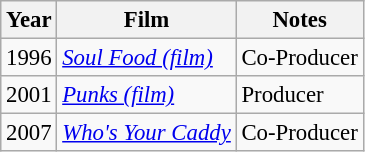<table class="wikitable" style="font-size: 95%;">
<tr>
<th>Year</th>
<th>Film</th>
<th>Notes</th>
</tr>
<tr>
<td>1996</td>
<td><em><a href='#'>Soul Food (film)</a></em></td>
<td>Co-Producer</td>
</tr>
<tr>
<td>2001</td>
<td><em><a href='#'>Punks (film)</a></em></td>
<td>Producer</td>
</tr>
<tr>
<td>2007</td>
<td><em><a href='#'>Who's Your Caddy</a></em></td>
<td>Co-Producer</td>
</tr>
</table>
